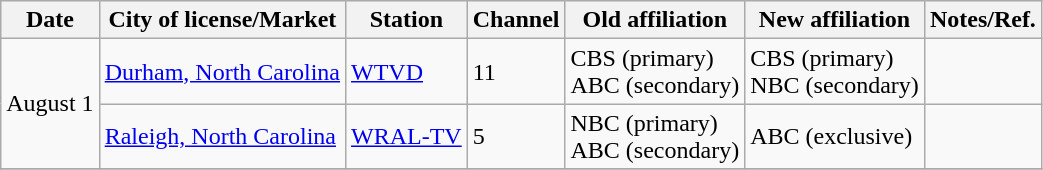<table class="wikitable sortable">
<tr>
<th>Date</th>
<th>City of license/Market</th>
<th>Station</th>
<th>Channel</th>
<th>Old affiliation</th>
<th>New affiliation</th>
<th>Notes/Ref.</th>
</tr>
<tr>
<td rowspan=2>August 1</td>
<td><a href='#'>Durham, North Carolina</a></td>
<td><a href='#'>WTVD</a></td>
<td>11</td>
<td>CBS (primary) <br> ABC (secondary)</td>
<td>CBS (primary) <br> NBC (secondary)</td>
<td></td>
</tr>
<tr>
<td><a href='#'>Raleigh, North Carolina</a></td>
<td><a href='#'>WRAL-TV</a></td>
<td>5</td>
<td>NBC (primary) <br> ABC (secondary)</td>
<td>ABC (exclusive)</td>
<td></td>
</tr>
<tr>
</tr>
</table>
